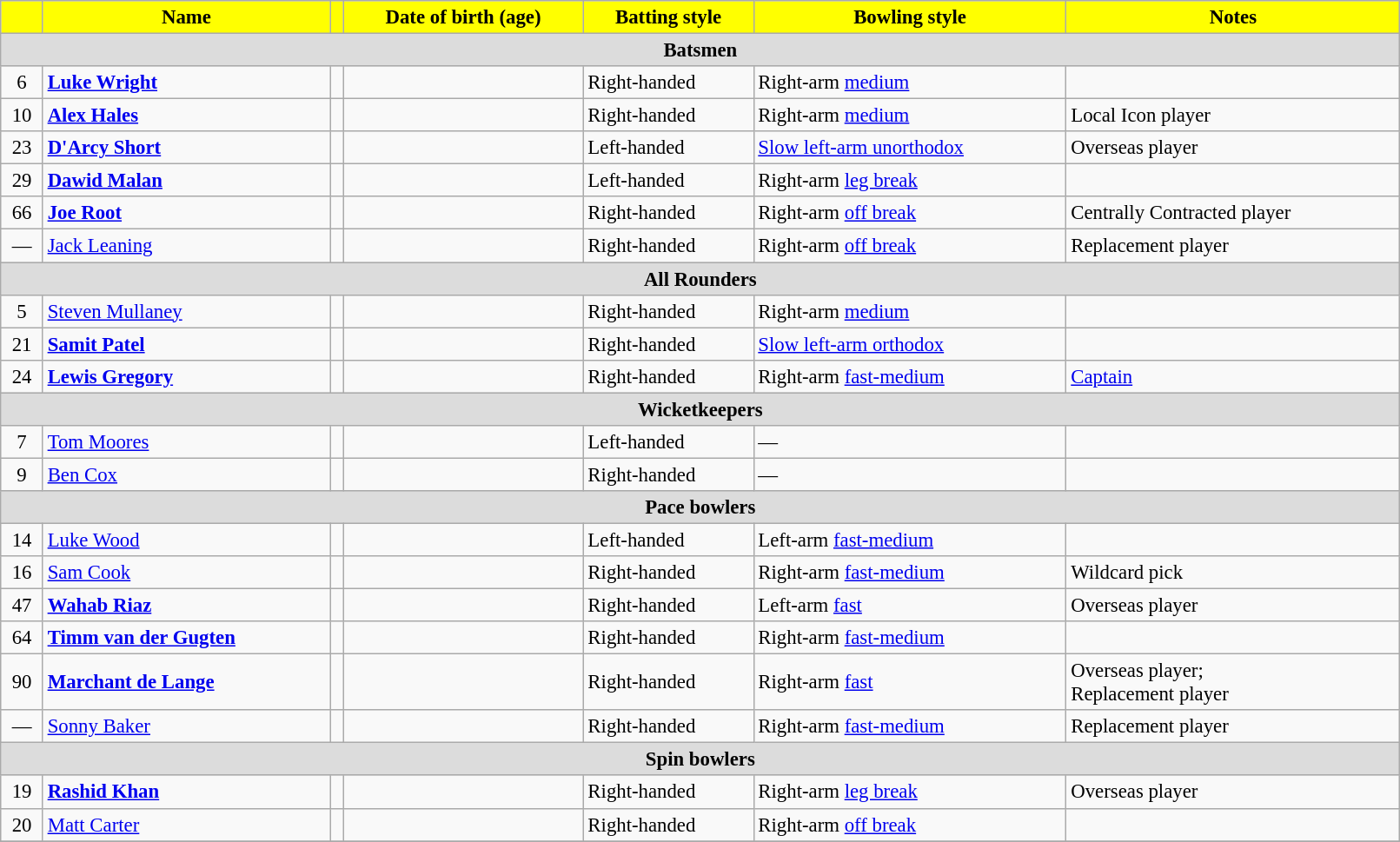<table class="wikitable" style="font-size:95%;" width="85%">
<tr>
<th style="background:yellow; color:black"></th>
<th style="background:yellow; color:black">Name</th>
<th style="background:yellow; color:black"></th>
<th style="background:yellow; color:black">Date of birth (age)</th>
<th style="background:yellow; color:black">Batting style</th>
<th style="background:yellow; color:black">Bowling style</th>
<th style="background:yellow; color:black">Notes</th>
</tr>
<tr>
<th colspan="7" style="background: #DCDCDC" align=right>Batsmen</th>
</tr>
<tr>
<td style="text-align:center">6</td>
<td><strong><a href='#'>Luke Wright</a></strong></td>
<td style="text-align:center"></td>
<td></td>
<td>Right-handed</td>
<td>Right-arm <a href='#'>medium</a></td>
<td></td>
</tr>
<tr>
<td style="text-align:center">10</td>
<td><strong><a href='#'>Alex Hales</a></strong></td>
<td style="text-align:center"></td>
<td></td>
<td>Right-handed</td>
<td>Right-arm <a href='#'>medium</a></td>
<td>Local Icon player</td>
</tr>
<tr>
<td style="text-align:center">23</td>
<td><strong><a href='#'>D'Arcy Short</a></strong></td>
<td style="text-align:center"></td>
<td></td>
<td>Left-handed</td>
<td><a href='#'>Slow left-arm unorthodox</a></td>
<td>Overseas player</td>
</tr>
<tr>
<td style="text-align:center">29</td>
<td><strong><a href='#'>Dawid Malan</a></strong></td>
<td style="text-align:center"></td>
<td></td>
<td>Left-handed</td>
<td>Right-arm <a href='#'>leg break</a></td>
<td></td>
</tr>
<tr>
<td style="text-align:center">66</td>
<td><strong><a href='#'>Joe Root</a></strong></td>
<td style="text-align:center"></td>
<td></td>
<td>Right-handed</td>
<td>Right-arm <a href='#'>off break</a></td>
<td>Centrally Contracted player</td>
</tr>
<tr>
<td style="text-align:center">—</td>
<td><a href='#'>Jack Leaning</a></td>
<td style="text-align:center"></td>
<td></td>
<td>Right-handed</td>
<td>Right-arm <a href='#'>off break</a></td>
<td>Replacement player</td>
</tr>
<tr>
<th colspan="7" style="background: #DCDCDC" align=right>All Rounders</th>
</tr>
<tr>
<td style="text-align:center">5</td>
<td><a href='#'>Steven Mullaney</a></td>
<td style="text-align:center"></td>
<td></td>
<td>Right-handed</td>
<td>Right-arm <a href='#'>medium</a></td>
<td></td>
</tr>
<tr>
<td style="text-align:center">21</td>
<td><strong><a href='#'>Samit Patel</a></strong></td>
<td style="text-align:center"></td>
<td></td>
<td>Right-handed</td>
<td><a href='#'>Slow left-arm orthodox</a></td>
<td></td>
</tr>
<tr>
<td style="text-align:center">24</td>
<td><strong><a href='#'>Lewis Gregory</a></strong></td>
<td style="text-align:center"></td>
<td></td>
<td>Right-handed</td>
<td>Right-arm <a href='#'>fast-medium</a></td>
<td><a href='#'>Captain</a></td>
</tr>
<tr>
<th colspan="7" style="background: #DCDCDC" align=right>Wicketkeepers</th>
</tr>
<tr>
<td style="text-align:center">7</td>
<td><a href='#'>Tom Moores</a></td>
<td style="text-align:center"></td>
<td></td>
<td>Left-handed</td>
<td>—</td>
<td></td>
</tr>
<tr>
<td style="text-align:center">9</td>
<td><a href='#'>Ben Cox</a></td>
<td style="text-align:center"></td>
<td></td>
<td>Right-handed</td>
<td>—</td>
<td></td>
</tr>
<tr>
<th colspan="7" style="background: #DCDCDC" align=right>Pace bowlers</th>
</tr>
<tr>
<td style="text-align:center">14</td>
<td><a href='#'>Luke Wood</a></td>
<td style="text-align:center"></td>
<td></td>
<td>Left-handed</td>
<td>Left-arm <a href='#'>fast-medium</a></td>
<td></td>
</tr>
<tr>
<td style="text-align:center">16</td>
<td><a href='#'>Sam Cook</a></td>
<td style="text-align:center"></td>
<td></td>
<td>Right-handed</td>
<td>Right-arm <a href='#'>fast-medium</a></td>
<td>Wildcard pick</td>
</tr>
<tr>
<td style="text-align:center">47</td>
<td><strong><a href='#'>Wahab Riaz</a></strong></td>
<td style="text-align:center"></td>
<td></td>
<td>Right-handed</td>
<td>Left-arm <a href='#'>fast</a></td>
<td>Overseas player</td>
</tr>
<tr>
<td style="text-align:center">64</td>
<td><strong><a href='#'>Timm van der Gugten</a></strong></td>
<td style="text-align:center"></td>
<td></td>
<td>Right-handed</td>
<td>Right-arm <a href='#'>fast-medium</a></td>
<td></td>
</tr>
<tr>
<td style="text-align:center">90</td>
<td><strong><a href='#'>Marchant de Lange</a></strong></td>
<td style="text-align:center"></td>
<td></td>
<td>Right-handed</td>
<td>Right-arm <a href='#'>fast</a></td>
<td>Overseas player; <br> Replacement player</td>
</tr>
<tr>
<td style="text-align:center">—</td>
<td><a href='#'>Sonny Baker</a></td>
<td style="text-align:center"></td>
<td></td>
<td>Right-handed</td>
<td>Right-arm <a href='#'>fast-medium</a></td>
<td>Replacement player</td>
</tr>
<tr>
<th colspan="7" style="background: #DCDCDC" align=right>Spin bowlers</th>
</tr>
<tr>
<td style="text-align:center">19</td>
<td><strong><a href='#'>Rashid Khan</a></strong></td>
<td style="text-align:center"></td>
<td></td>
<td>Right-handed</td>
<td>Right-arm <a href='#'>leg break</a></td>
<td>Overseas player</td>
</tr>
<tr>
<td style="text-align:center">20</td>
<td><a href='#'>Matt Carter</a></td>
<td style="text-align:center"></td>
<td></td>
<td>Right-handed</td>
<td>Right-arm <a href='#'>off break</a></td>
<td></td>
</tr>
<tr>
</tr>
</table>
